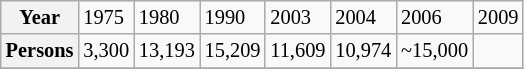<table class="wikitable" style="float:centre; font-size:85%;">
<tr>
<th>Year</th>
<td>1975</td>
<td>1980</td>
<td>1990</td>
<td>2003</td>
<td>2004</td>
<td>2006</td>
<td>2009</td>
</tr>
<tr ->
<th>Persons</th>
<td>3,300</td>
<td>13,193</td>
<td>15,209</td>
<td>11,609</td>
<td>10,974</td>
<td>~15,000</td>
<td></td>
</tr>
<tr ->
</tr>
</table>
